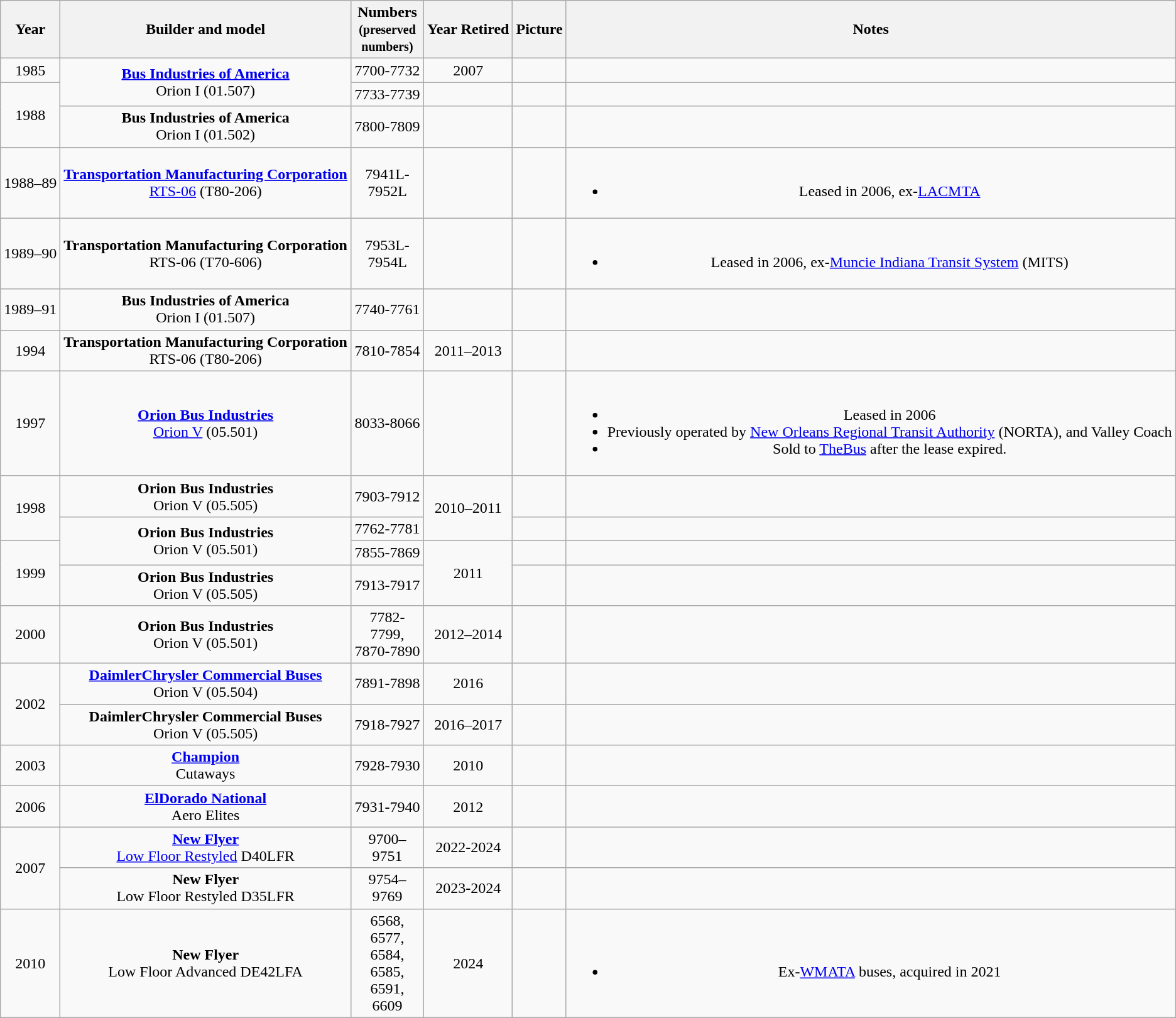<table class="wikitable sortable"  style="text-align:center;" |->
<tr>
<th>Year</th>
<th>Builder and model</th>
<th width="70">Numbers<br><small>(preserved numbers)</small></th>
<th>Year Retired</th>
<th>Picture</th>
<th>Notes</th>
</tr>
<tr>
<td>1985</td>
<td rowspan=2><strong><a href='#'>Bus Industries of America</a></strong><br>Orion I (01.507)</td>
<td>7700-7732</td>
<td>2007</td>
<td></td>
<td></td>
</tr>
<tr>
<td rowspan=2>1988</td>
<td>7733-7739</td>
<td></td>
<td></td>
<td></td>
</tr>
<tr>
<td><strong>Bus Industries of America</strong><br>Orion I (01.502)</td>
<td>7800-7809</td>
<td></td>
<td></td>
<td></td>
</tr>
<tr>
<td>1988–89</td>
<td><strong><a href='#'>Transportation Manufacturing Corporation</a></strong><br><a href='#'>RTS-06</a> (T80-206)</td>
<td>7941L-7952L</td>
<td></td>
<td></td>
<td><br><ul><li>Leased in 2006, ex-<a href='#'>LACMTA</a></li></ul></td>
</tr>
<tr>
<td>1989–90</td>
<td><strong>Transportation Manufacturing Corporation</strong><br>RTS-06 (T70-606)</td>
<td>7953L-7954L</td>
<td></td>
<td></td>
<td><br><ul><li>Leased in 2006, ex-<a href='#'>Muncie Indiana Transit System</a> (MITS)</li></ul></td>
</tr>
<tr>
<td>1989–91</td>
<td><strong>Bus Industries of America</strong><br>Orion I (01.507)</td>
<td>7740-7761</td>
<td></td>
<td></td>
<td></td>
</tr>
<tr>
<td>1994</td>
<td><strong>Transportation Manufacturing Corporation</strong><br>RTS-06 (T80-206)</td>
<td>7810-7854</td>
<td>2011–2013</td>
<td></td>
<td></td>
</tr>
<tr>
<td>1997</td>
<td><strong><a href='#'>Orion Bus Industries</a></strong><br><a href='#'>Orion V</a> (05.501)</td>
<td>8033-8066</td>
<td></td>
<td></td>
<td><br><ul><li>Leased in 2006</li><li>Previously operated by <a href='#'>New Orleans Regional Transit Authority</a> (NORTA), and Valley Coach</li><li>Sold to <a href='#'>TheBus</a> after the lease expired.</li></ul></td>
</tr>
<tr>
<td rowspan=2>1998</td>
<td><strong>Orion Bus Industries</strong><br>Orion V (05.505)</td>
<td>7903-7912</td>
<td rowspan=2>2010–2011</td>
<td></td>
<td></td>
</tr>
<tr>
<td rowspan=2><strong>Orion Bus Industries</strong><br>Orion V (05.501)</td>
<td>7762-7781</td>
<td></td>
<td></td>
</tr>
<tr>
<td rowspan=2>1999</td>
<td>7855-7869</td>
<td rowspan=2>2011</td>
<td></td>
<td></td>
</tr>
<tr>
<td><strong>Orion Bus Industries</strong><br>Orion V (05.505)</td>
<td>7913-7917</td>
<td></td>
<td></td>
</tr>
<tr>
<td>2000</td>
<td><strong>Orion Bus Industries</strong><br>Orion V (05.501)</td>
<td>7782-7799, 7870-7890</td>
<td>2012–2014</td>
<td></td>
<td></td>
</tr>
<tr>
<td rowspan=2>2002</td>
<td><strong><a href='#'>DaimlerChrysler Commercial Buses</a></strong><br>Orion V (05.504)</td>
<td>7891-7898</td>
<td>2016</td>
<td></td>
<td></td>
</tr>
<tr>
<td><strong>DaimlerChrysler Commercial Buses</strong><br>Orion V (05.505)</td>
<td>7918-7927</td>
<td>2016–2017</td>
<td></td>
<td></td>
</tr>
<tr>
<td>2003</td>
<td><strong><a href='#'>Champion</a></strong><br>Cutaways</td>
<td>7928-7930</td>
<td>2010</td>
<td></td>
<td></td>
</tr>
<tr>
<td>2006</td>
<td><strong><a href='#'>ElDorado National</a></strong><br>Aero Elites</td>
<td>7931-7940</td>
<td>2012</td>
<td></td>
<td></td>
</tr>
<tr>
<td rowspan=2>2007</td>
<td><strong><a href='#'>New Flyer</a></strong><br><a href='#'>Low Floor Restyled</a> D40LFR</td>
<td>9700–9751</td>
<td>2022-2024</td>
<td align=center></td>
<td></td>
</tr>
<tr>
<td align=center><strong>New Flyer</strong><br> Low Floor Restyled D35LFR</td>
<td align=center>9754–9769</td>
<td>2023-2024</td>
<td></td>
<td></td>
</tr>
<tr>
<td rowspan=1 align="center">2010</td>
<td align=center><strong>New Flyer</strong><br> Low Floor Advanced DE42LFA</td>
<td align=center>6568, 6577, 6584, 6585, 6591, 6609</td>
<td rowspan=1  align=center>2024</td>
<td align=center></td>
<td align="center"><br><ul><li>Ex-<a href='#'>WMATA</a> buses, acquired in 2021</li></ul></td>
</tr>
</table>
